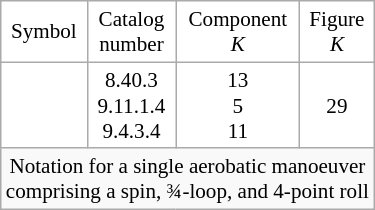<table class="wikitable" align="right" width=250 style="font-size:88%; background:white">
<tr>
<td align="center">Symbol</td>
<td align="center">Catalog<br>number</td>
<td align="center">Component<br><em>K</em></td>
<td align="center">Figure<br><em>K</em></td>
</tr>
<tr>
<td></td>
<td align="center">8.40.3<br>9.11.1.4<br>9.4.3.4</td>
<td align="center">13<br>5<br>11</td>
<td align="center">29</td>
</tr>
<tr>
<td colspan=4 align="center" style="background:#f9f9f9">Notation for a single aerobatic manoeuver comprising a spin, ¾-loop, and 4-point roll</td>
</tr>
</table>
